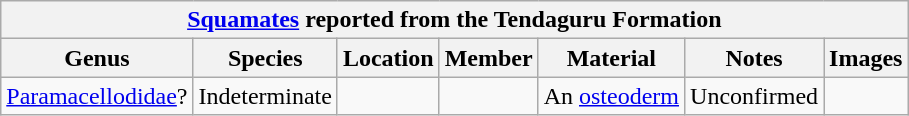<table class="wikitable sortable" align="center">
<tr>
<th colspan="7" align="center"><strong><a href='#'>Squamates</a> reported from the Tendaguru Formation</strong></th>
</tr>
<tr>
<th>Genus</th>
<th>Species</th>
<th>Location</th>
<th>Member</th>
<th>Material</th>
<th>Notes</th>
<th>Images</th>
</tr>
<tr>
<td><a href='#'>Paramacellodidae</a>?</td>
<td>Indeterminate</td>
<td></td>
<td></td>
<td>An <a href='#'>osteoderm</a></td>
<td>Unconfirmed</td>
<td></td>
</tr>
</table>
